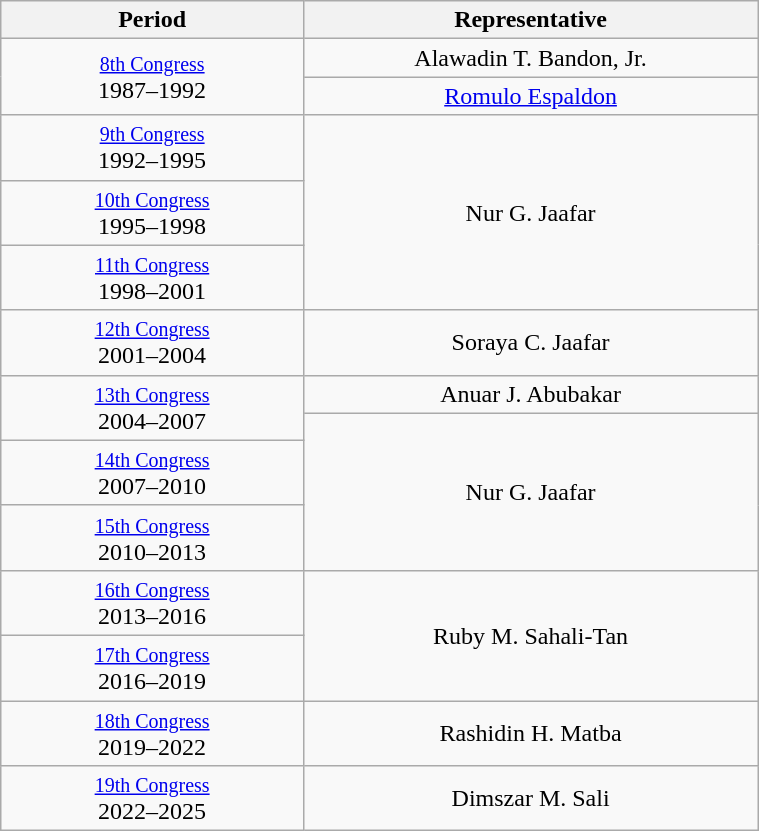<table class="wikitable" style="text-align:center; width:40%;">
<tr>
<th width="40%">Period</th>
<th>Representative</th>
</tr>
<tr>
<td rowspan="2"><small><a href='#'>8th Congress</a></small><br>1987–1992</td>
<td>Alawadin T. Bandon, Jr. </td>
</tr>
<tr>
<td><a href='#'>Romulo Espaldon</a></td>
</tr>
<tr>
<td><small><a href='#'>9th Congress</a></small><br>1992–1995</td>
<td rowspan="3">Nur G. Jaafar</td>
</tr>
<tr>
<td><small><a href='#'>10th Congress</a></small><br>1995–1998</td>
</tr>
<tr>
<td><small><a href='#'>11th Congress</a></small><br>1998–2001</td>
</tr>
<tr>
<td><small><a href='#'>12th Congress</a></small><br>2001–2004</td>
<td>Soraya C. Jaafar</td>
</tr>
<tr>
<td rowspan="2"><small><a href='#'>13th Congress</a></small><br>2004–2007</td>
<td>Anuar J. Abubakar </td>
</tr>
<tr>
<td rowspan="3">Nur G. Jaafar</td>
</tr>
<tr>
<td><small><a href='#'>14th Congress</a></small><br>2007–2010</td>
</tr>
<tr>
<td><small><a href='#'>15th Congress</a></small><br>2010–2013</td>
</tr>
<tr>
<td><small><a href='#'>16th Congress</a></small><br>2013–2016</td>
<td rowspan="2">Ruby M. Sahali-Tan</td>
</tr>
<tr>
<td><small><a href='#'>17th Congress</a></small><br>2016–2019</td>
</tr>
<tr>
<td><small><a href='#'>18th Congress</a></small><br>2019–2022</td>
<td>Rashidin H. Matba</td>
</tr>
<tr>
<td><small><a href='#'>19th Congress</a></small><br>2022–2025</td>
<td>Dimszar M. Sali</td>
</tr>
</table>
